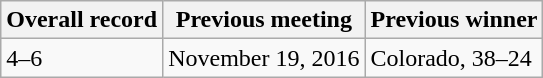<table class="wikitable">
<tr>
<th>Overall record</th>
<th>Previous meeting</th>
<th>Previous winner</th>
</tr>
<tr>
<td>4–6</td>
<td>November 19, 2016</td>
<td>Colorado, 38–24</td>
</tr>
</table>
